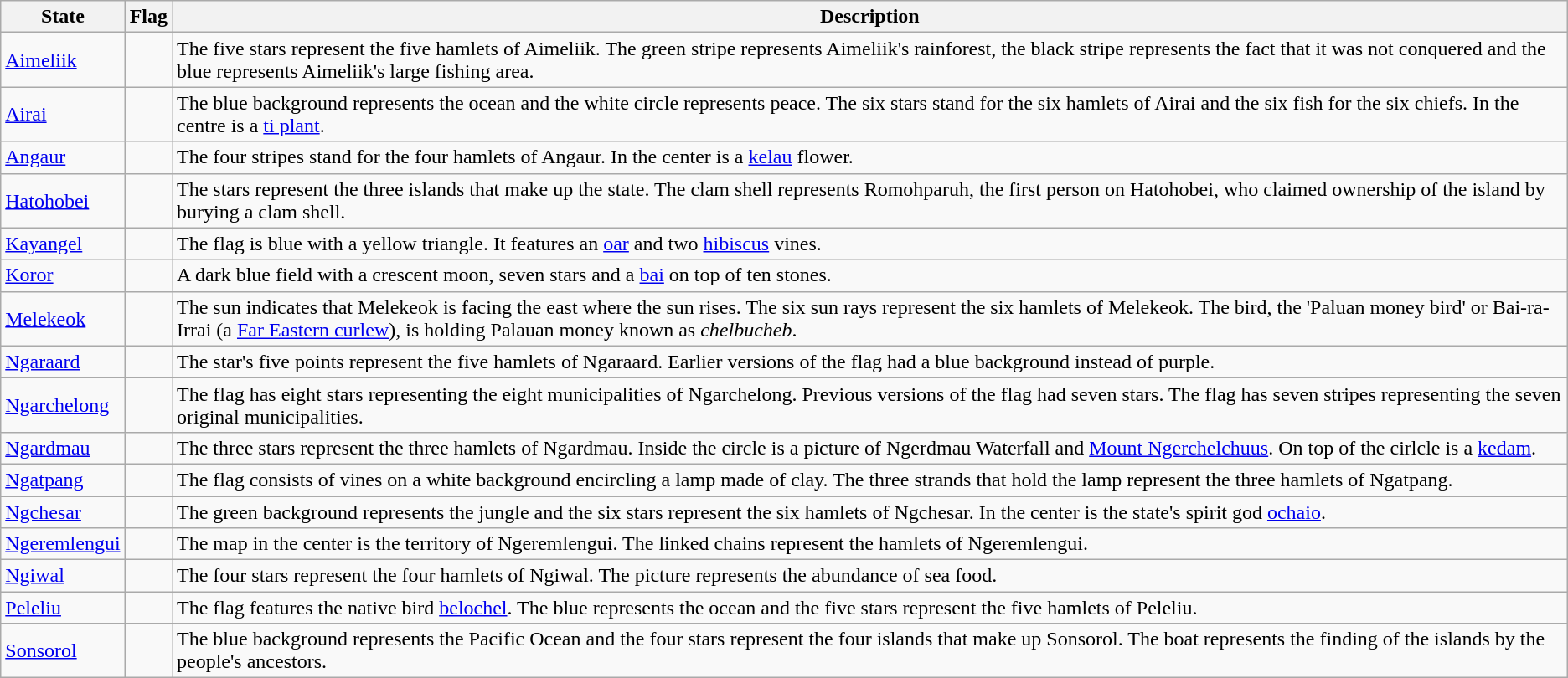<table class="wikitable">
<tr>
<th>State</th>
<th>Flag</th>
<th>Description</th>
</tr>
<tr>
<td><a href='#'>Aimeliik</a></td>
<td style="text-align:center;"></td>
<td>The five stars represent the five hamlets of Aimeliik. The green stripe represents Aimeliik's rainforest, the black stripe represents the fact that it was not conquered and the blue represents Aimeliik's large fishing area.</td>
</tr>
<tr>
<td><a href='#'>Airai</a></td>
<td style="text-align:center;"></td>
<td>The blue background represents the ocean and the white circle represents peace. The six stars stand for the six hamlets of Airai and the six fish for the six chiefs. In the centre is a <a href='#'>ti plant</a>.</td>
</tr>
<tr>
<td><a href='#'>Angaur</a></td>
<td style="text-align:center;"></td>
<td>The four stripes stand for the four hamlets of Angaur. In the center is a <a href='#'>kelau</a> flower.</td>
</tr>
<tr>
<td><a href='#'>Hatohobei</a></td>
<td style="text-align:center;"></td>
<td>The stars represent the three islands that make up the state. The clam shell represents Romohparuh, the first person on Hatohobei, who claimed ownership of the island by burying a clam shell.</td>
</tr>
<tr>
<td><a href='#'>Kayangel</a></td>
<td style="text-align:center;"></td>
<td>The flag is blue with a yellow triangle. It features an <a href='#'>oar</a> and two <a href='#'>hibiscus</a> vines.</td>
</tr>
<tr>
<td><a href='#'>Koror</a></td>
<td style="text-align:center;"></td>
<td> A dark blue field with a crescent moon, seven stars and a <a href='#'>bai</a> on top of ten stones.</td>
</tr>
<tr>
<td><a href='#'>Melekeok</a></td>
<td style="text-align:center;"></td>
<td>The sun indicates that Melekeok is facing the east where the sun rises. The six sun rays represent the six hamlets of Melekeok. The bird, the 'Paluan money bird' or Bai-ra-Irrai  (a <a href='#'>Far Eastern curlew</a>), is holding Palauan money known as <em>chelbucheb</em>.</td>
</tr>
<tr>
<td><a href='#'>Ngaraard</a></td>
<td style="text-align:center;"></td>
<td>The star's five points represent the five hamlets of Ngaraard. Earlier versions of the flag had a blue background instead of purple.</td>
</tr>
<tr>
<td><a href='#'>Ngarchelong</a></td>
<td style="text-align:center;"></td>
<td>The flag has eight stars representing the eight municipalities of Ngarchelong. Previous versions of the flag had seven stars. The flag has seven stripes representing the seven original municipalities.</td>
</tr>
<tr>
<td><a href='#'>Ngardmau</a></td>
<td style="text-align:center;"></td>
<td>The three stars represent the three hamlets of Ngardmau. Inside the circle is a picture of Ngerdmau Waterfall and <a href='#'>Mount Ngerchelchuus</a>. On top of the cirlcle is a <a href='#'>kedam</a>.</td>
</tr>
<tr>
<td><a href='#'>Ngatpang</a></td>
<td style="text-align:center;"></td>
<td>The flag consists of vines on a white background encircling  a lamp made of clay. The three strands that hold the lamp represent the three hamlets of Ngatpang.</td>
</tr>
<tr>
<td><a href='#'>Ngchesar</a></td>
<td style="text-align:center;"></td>
<td>The green background represents the jungle and the six stars represent the six hamlets of Ngchesar. In the center is the state's spirit god <a href='#'>ochaio</a>.</td>
</tr>
<tr>
<td><a href='#'>Ngeremlengui</a></td>
<td style="text-align:center;"></td>
<td>The map in the center is the territory of Ngeremlengui. The linked chains represent the hamlets of Ngeremlengui.</td>
</tr>
<tr>
<td><a href='#'>Ngiwal</a></td>
<td style="text-align:center;"></td>
<td>The four stars represent the four hamlets of Ngiwal. The picture represents the abundance of sea food.</td>
</tr>
<tr>
<td><a href='#'>Peleliu</a></td>
<td style="text-align:center;"></td>
<td>The flag features the native bird <a href='#'>belochel</a>. The blue represents the ocean and the five stars represent the five hamlets of Peleliu.</td>
</tr>
<tr>
<td><a href='#'>Sonsorol</a></td>
<td style="text-align:center;"></td>
<td>The blue background represents the Pacific Ocean and the four stars represent the four islands that make up Sonsorol. The boat represents the finding of the islands by  the people's ancestors.</td>
</tr>
</table>
